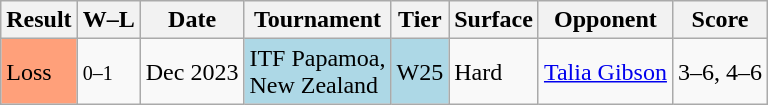<table class="sortable wikitable">
<tr>
<th>Result</th>
<th class="unsortable">W–L</th>
<th>Date</th>
<th>Tournament</th>
<th>Tier</th>
<th>Surface</th>
<th>Opponent</th>
<th class="unsortable">Score</th>
</tr>
<tr>
<td style="background:#ffa07a">Loss</td>
<td><small>0–1</small></td>
<td>Dec 2023</td>
<td style="background:lightblue;">ITF Papamoa, <br>New Zealand</td>
<td style="background:lightblue;">W25</td>
<td>Hard</td>
<td> <a href='#'>Talia Gibson</a></td>
<td>3–6, 4–6</td>
</tr>
</table>
